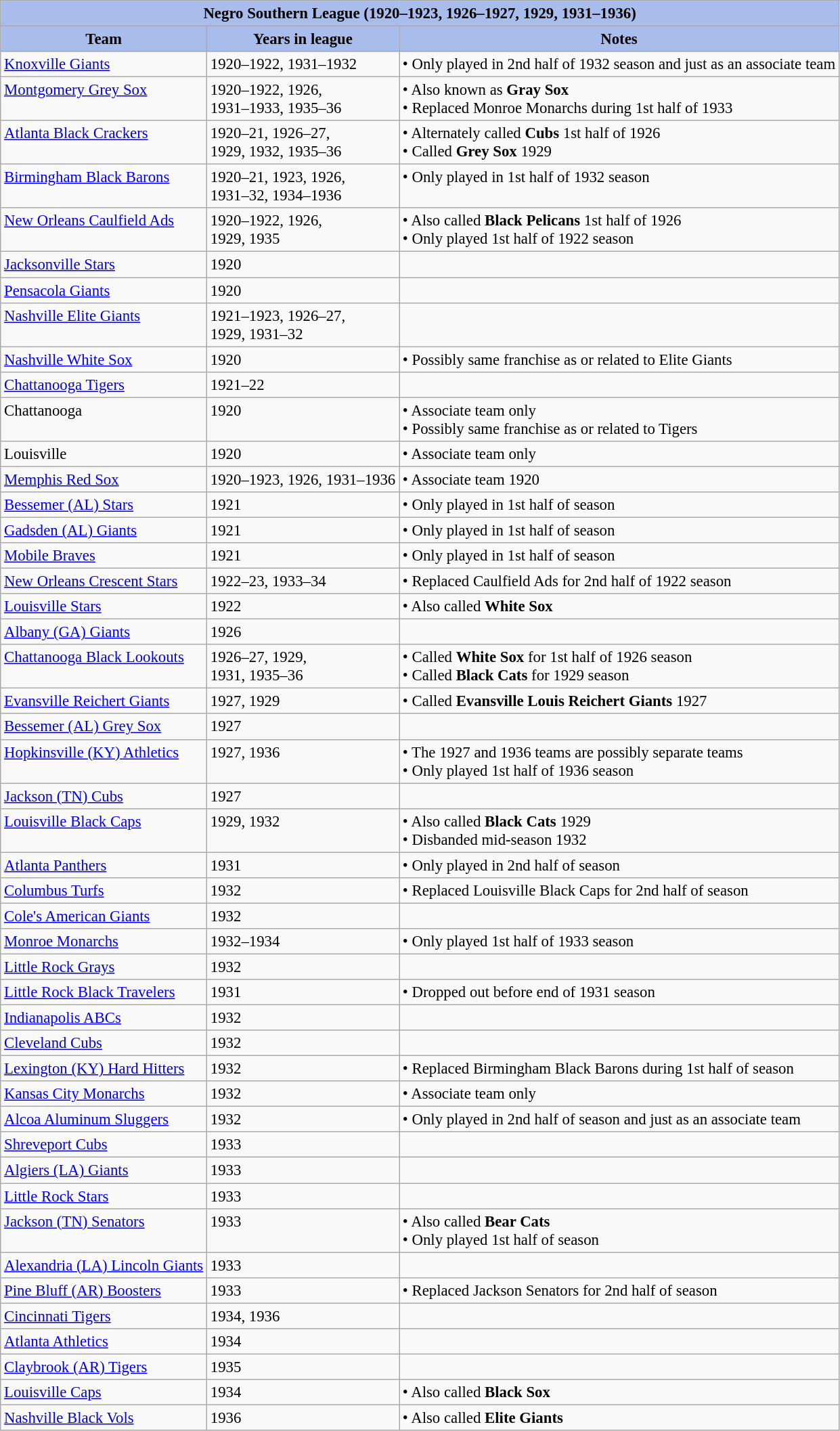<table class="wikitable" style="font-size: 95%;">
<tr>
<td colspan="3" style="background:#a8bdec; text-align: center;"><strong>Negro Southern League (1920–1923, 1926–1927, 1929, 1931–1936)</strong></td>
</tr>
<tr>
<th style="background:#a8bdec;">Team</th>
<th style="background:#a8bdec;">Years in league</th>
<th style="background:#a8bdec;">Notes</th>
</tr>
<tr style="vertical-align: top;">
<td><a href='#'>Knoxville Giants</a></td>
<td>1920–1922, 1931–1932</td>
<td>• Only played in 2nd half of 1932 season and just as an associate team</td>
</tr>
<tr style="vertical-align: top;">
<td><a href='#'>Montgomery Grey Sox</a></td>
<td>1920–1922, 1926,<br>1931–1933, 1935–36</td>
<td>• Also known as <strong>Gray Sox</strong><br>• Replaced Monroe Monarchs during 1st half of 1933</td>
</tr>
<tr style="vertical-align: top;">
<td><a href='#'>Atlanta Black Crackers</a></td>
<td>1920–21, 1926–27,<br>1929, 1932, 1935–36</td>
<td>• Alternately called <strong>Cubs</strong> 1st half of 1926<br>• Called <strong>Grey Sox</strong> 1929</td>
</tr>
<tr style="vertical-align: top;">
<td><a href='#'>Birmingham Black Barons</a></td>
<td>1920–21, 1923, 1926,<br>1931–32, 1934–1936</td>
<td>• Only played in 1st half of 1932 season</td>
</tr>
<tr style="vertical-align: top;">
<td><a href='#'>New Orleans Caulfield Ads</a></td>
<td>1920–1922, 1926,<br>1929, 1935</td>
<td>• Also called <strong>Black Pelicans</strong> 1st half of 1926<br>• Only played 1st half of 1922 season</td>
</tr>
<tr style="vertical-align: top;">
<td><a href='#'>Jacksonville Stars</a></td>
<td>1920</td>
<td></td>
</tr>
<tr style="vertical-align: top;">
<td><a href='#'>Pensacola Giants</a></td>
<td>1920</td>
<td></td>
</tr>
<tr style="vertical-align: top;">
<td><a href='#'>Nashville Elite Giants</a></td>
<td>1921–1923, 1926–27,<br>1929, 1931–32</td>
<td></td>
</tr>
<tr style="vertical-align: top;">
<td><a href='#'>Nashville White Sox</a></td>
<td>1920</td>
<td>• Possibly same franchise as or related to Elite Giants</td>
</tr>
<tr style="vertical-align: top;">
<td><a href='#'>Chattanooga Tigers</a></td>
<td>1921–22</td>
<td></td>
</tr>
<tr style="vertical-align: top;">
<td>Chattanooga</td>
<td>1920</td>
<td>• Associate team only<br>• Possibly same franchise as or related to Tigers</td>
</tr>
<tr style="vertical-align: top;">
<td>Louisville</td>
<td>1920</td>
<td>• Associate team only</td>
</tr>
<tr style="vertical-align: top;">
<td><a href='#'>Memphis Red Sox</a></td>
<td>1920–1923, 1926, 1931–1936</td>
<td>• Associate team 1920</td>
</tr>
<tr style="vertical-align: top;">
<td><a href='#'>Bessemer (AL) Stars</a></td>
<td>1921</td>
<td>• Only played in 1st half of season</td>
</tr>
<tr style="vertical-align: top;">
<td><a href='#'>Gadsden (AL) Giants</a></td>
<td>1921</td>
<td>• Only played in 1st half of season</td>
</tr>
<tr style="vertical-align: top;">
<td><a href='#'>Mobile Braves</a></td>
<td>1921</td>
<td>• Only played in 1st half of season</td>
</tr>
<tr style="vertical-align: top;">
<td><a href='#'>New Orleans Crescent Stars</a></td>
<td>1922–23, 1933–34</td>
<td>• Replaced Caulfield Ads for 2nd half of 1922 season</td>
</tr>
<tr style="vertical-align: top;">
<td><a href='#'>Louisville Stars</a></td>
<td>1922</td>
<td>• Also called <strong>White Sox</strong></td>
</tr>
<tr style="vertical-align: top;">
<td><a href='#'>Albany (GA) Giants</a></td>
<td>1926</td>
<td></td>
</tr>
<tr style="vertical-align: top;">
<td><a href='#'>Chattanooga Black Lookouts</a></td>
<td>1926–27, 1929,<br>1931, 1935–36</td>
<td>• Called <strong>White Sox</strong> for 1st half of 1926 season<br>• Called <strong>Black Cats</strong> for 1929 season</td>
</tr>
<tr style="vertical-align: top;">
<td><a href='#'>Evansville Reichert Giants</a></td>
<td>1927, 1929</td>
<td>• Called <strong>Evansville Louis Reichert Giants</strong> 1927</td>
</tr>
<tr style="vertical-align: top;">
<td><a href='#'>Bessemer (AL) Grey Sox</a></td>
<td>1927</td>
<td></td>
</tr>
<tr style="vertical-align: top;">
<td><a href='#'>Hopkinsville (KY) Athletics</a></td>
<td>1927, 1936</td>
<td>• The 1927 and 1936 teams are possibly separate teams<br>• Only played 1st half of 1936 season</td>
</tr>
<tr style="vertical-align: top;">
<td><a href='#'>Jackson (TN) Cubs</a></td>
<td>1927</td>
<td></td>
</tr>
<tr style="vertical-align: top;">
<td><a href='#'>Louisville Black Caps</a></td>
<td>1929, 1932</td>
<td>• Also called <strong>Black Cats</strong> 1929<br>• Disbanded mid-season 1932</td>
</tr>
<tr style="vertical-align: top;">
<td><a href='#'>Atlanta Panthers</a></td>
<td>1931</td>
<td>• Only played in 2nd half of season</td>
</tr>
<tr style="vertical-align: top;">
<td><a href='#'>Columbus Turfs</a></td>
<td>1932</td>
<td>• Replaced Louisville Black Caps for 2nd half of season</td>
</tr>
<tr style="vertical-align: top;">
<td><a href='#'>Cole's American Giants</a></td>
<td>1932</td>
<td></td>
</tr>
<tr style="vertical-align: top;">
<td><a href='#'>Monroe Monarchs</a></td>
<td>1932–1934</td>
<td>• Only played 1st half of 1933 season</td>
</tr>
<tr style="vertical-align: top;">
<td><a href='#'>Little Rock Grays</a></td>
<td>1932</td>
<td></td>
</tr>
<tr style="vertical-align: top;">
<td><a href='#'>Little Rock Black Travelers</a></td>
<td>1931</td>
<td>• Dropped out before end of 1931 season<br></td>
</tr>
<tr style="vertical-align: top;">
<td><a href='#'>Indianapolis ABCs</a></td>
<td>1932</td>
<td></td>
</tr>
<tr style="vertical-align: top;">
<td><a href='#'>Cleveland Cubs</a></td>
<td>1932</td>
<td></td>
</tr>
<tr style="vertical-align: top;">
<td><a href='#'>Lexington (KY) Hard Hitters</a></td>
<td>1932</td>
<td>• Replaced Birmingham Black Barons during 1st half of season</td>
</tr>
<tr style="vertical-align: top;">
<td><a href='#'>Kansas City Monarchs</a></td>
<td>1932</td>
<td>• Associate team only</td>
</tr>
<tr style="vertical-align: top;">
<td><a href='#'>Alcoa Aluminum Sluggers</a></td>
<td>1932</td>
<td>• Only played in 2nd half of season and just as an associate team</td>
</tr>
<tr style="vertical-align: top;">
<td><a href='#'>Shreveport Cubs</a></td>
<td>1933</td>
<td></td>
</tr>
<tr style="vertical-align: top;">
<td><a href='#'>Algiers (LA) Giants</a></td>
<td>1933</td>
<td></td>
</tr>
<tr style="vertical-align: top;">
<td><a href='#'>Little Rock Stars</a></td>
<td>1933</td>
<td></td>
</tr>
<tr style="vertical-align: top;">
<td><a href='#'>Jackson (TN) Senators</a></td>
<td>1933</td>
<td>• Also called <strong>Bear Cats</strong><br>• Only played 1st half of season</td>
</tr>
<tr style="vertical-align: top;">
<td><a href='#'>Alexandria (LA) Lincoln Giants</a></td>
<td>1933</td>
<td></td>
</tr>
<tr style="vertical-align: top;">
<td><a href='#'>Pine Bluff (AR) Boosters</a></td>
<td>1933</td>
<td>• Replaced Jackson Senators for 2nd half of season</td>
</tr>
<tr style="vertical-align: top;">
<td><a href='#'>Cincinnati Tigers</a></td>
<td>1934, 1936</td>
<td></td>
</tr>
<tr style="vertical-align: top;">
<td><a href='#'>Atlanta Athletics</a></td>
<td>1934</td>
<td></td>
</tr>
<tr style="vertical-align: top;">
<td><a href='#'>Claybrook (AR) Tigers</a></td>
<td>1935</td>
<td></td>
</tr>
<tr style="vertical-align: top;">
<td><a href='#'>Louisville Caps</a></td>
<td>1934</td>
<td>• Also called <strong>Black Sox</strong></td>
</tr>
<tr style="vertical-align: top;">
<td><a href='#'>Nashville Black Vols</a></td>
<td>1936</td>
<td>• Also called <strong>Elite Giants</strong></td>
</tr>
</table>
